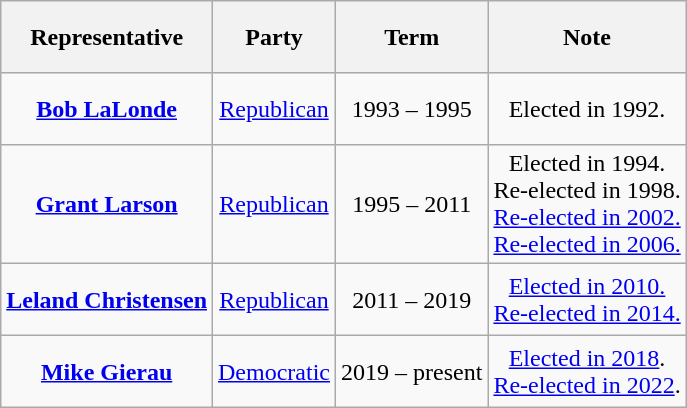<table class=wikitable style="text-align:center">
<tr style="height:3em">
<th>Representative</th>
<th>Party</th>
<th>Term</th>
<th>Note</th>
</tr>
<tr style="height:3em">
<td><strong><a href='#'>Bob LaLonde</a></strong></td>
<td><a href='#'>Republican</a></td>
<td>1993 – 1995</td>
<td>Elected in 1992.</td>
</tr>
<tr style="height:3em">
<td><strong><a href='#'>Grant Larson</a></strong></td>
<td><a href='#'>Republican</a></td>
<td>1995 – 2011</td>
<td>Elected in 1994.<br>Re-elected in 1998.<br><a href='#'>Re-elected in 2002.</a><br><a href='#'>Re-elected in 2006.</a></td>
</tr>
<tr style="height:3em">
<td><strong><a href='#'>Leland Christensen</a></strong></td>
<td><a href='#'>Republican</a></td>
<td>2011 – 2019</td>
<td><a href='#'>Elected in 2010.</a><br><a href='#'>Re-elected in 2014.</a></td>
</tr>
<tr style="height:3em">
<td><strong><a href='#'>Mike Gierau</a></strong></td>
<td><a href='#'>Democratic</a></td>
<td>2019 – present</td>
<td><a href='#'>Elected in 2018</a>.<br><a href='#'>Re-elected in 2022</a>.</td>
</tr>
</table>
